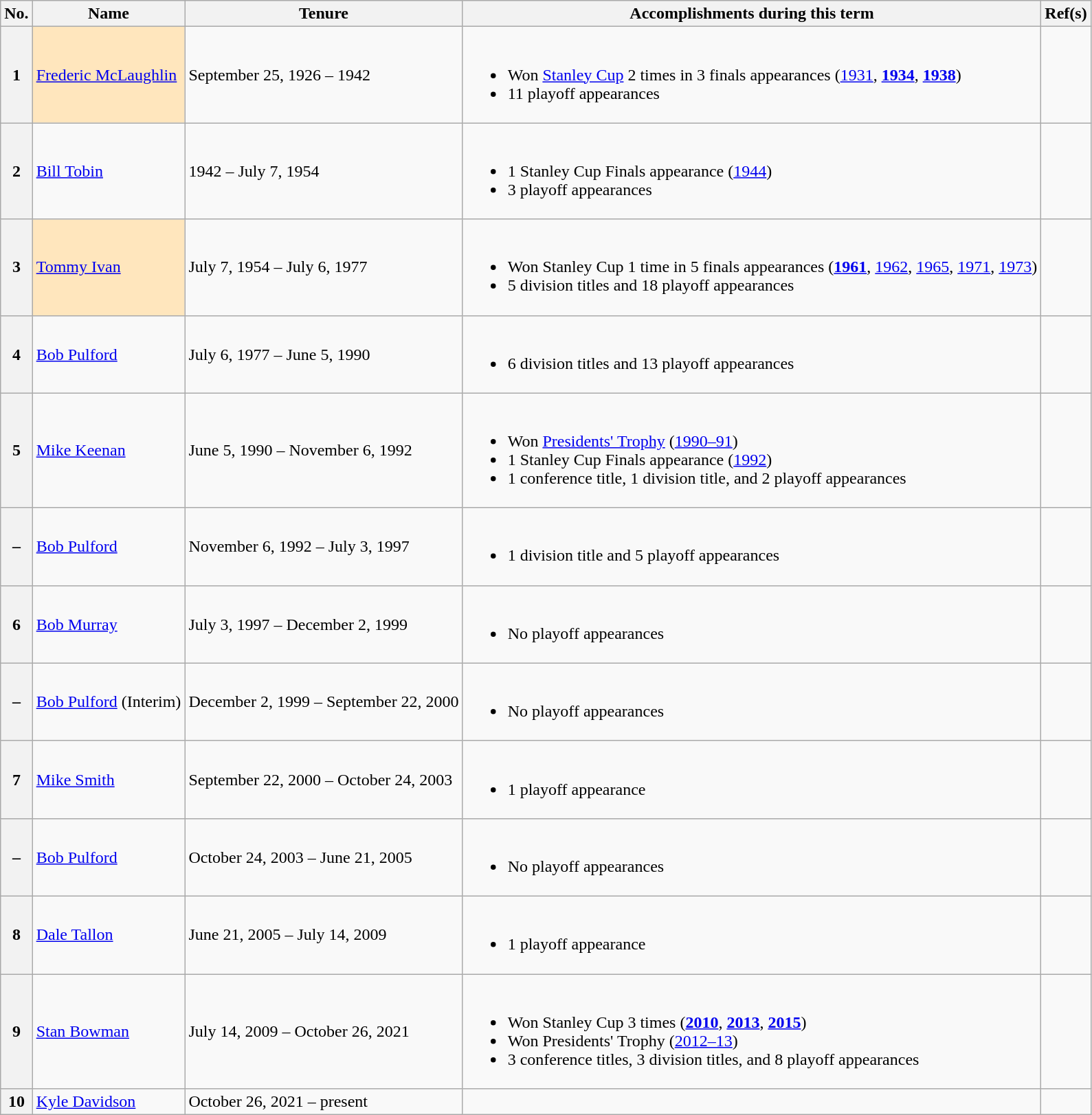<table class="wikitable">
<tr>
<th scope="col">No.</th>
<th scope="col">Name</th>
<th scope="col">Tenure</th>
<th scope="col">Accomplishments during this term</th>
<th scope="col">Ref(s)</th>
</tr>
<tr>
<th scope="row">1</th>
<td style="background: #FFE6BD;"><a href='#'>Frederic McLaughlin</a></td>
<td>September 25, 1926 – 1942</td>
<td><br><ul><li>Won <a href='#'>Stanley Cup</a> 2 times in 3 finals appearances (<a href='#'>1931</a>, <strong><a href='#'>1934</a></strong>, <strong><a href='#'>1938</a></strong>)</li><li>11 playoff appearances</li></ul></td>
<td></td>
</tr>
<tr>
<th scope="row">2</th>
<td><a href='#'>Bill Tobin</a></td>
<td>1942 – July 7, 1954</td>
<td><br><ul><li>1 Stanley Cup Finals appearance (<a href='#'>1944</a>)</li><li>3 playoff appearances</li></ul></td>
<td></td>
</tr>
<tr>
<th scope="row">3</th>
<td style="background: #FFE6BD;"><a href='#'>Tommy Ivan</a></td>
<td>July 7, 1954 – July 6, 1977</td>
<td><br><ul><li>Won Stanley Cup 1 time in 5 finals appearances (<strong><a href='#'>1961</a></strong>, <a href='#'>1962</a>, <a href='#'>1965</a>, <a href='#'>1971</a>, <a href='#'>1973</a>)</li><li>5 division titles and 18 playoff appearances</li></ul></td>
<td></td>
</tr>
<tr>
<th scope="row">4</th>
<td><a href='#'>Bob Pulford</a></td>
<td>July 6, 1977 – June 5, 1990</td>
<td><br><ul><li>6 division titles and 13 playoff appearances</li></ul></td>
<td></td>
</tr>
<tr>
<th scope="row">5</th>
<td><a href='#'>Mike Keenan</a></td>
<td>June 5, 1990 – November 6, 1992</td>
<td><br><ul><li>Won <a href='#'>Presidents' Trophy</a> (<a href='#'>1990–91</a>)</li><li>1 Stanley Cup Finals appearance (<a href='#'>1992</a>)</li><li>1 conference title, 1 division title, and 2 playoff appearances</li></ul></td>
<td></td>
</tr>
<tr>
<th scope="row">–</th>
<td><a href='#'>Bob Pulford</a></td>
<td>November 6, 1992 – July 3, 1997</td>
<td><br><ul><li>1 division title and 5 playoff appearances</li></ul></td>
<td></td>
</tr>
<tr>
<th scope="row">6</th>
<td><a href='#'>Bob Murray</a></td>
<td>July 3, 1997 – December 2, 1999</td>
<td><br><ul><li>No playoff appearances</li></ul></td>
<td></td>
</tr>
<tr>
<th scope="row">–</th>
<td><a href='#'>Bob Pulford</a> (Interim)</td>
<td>December 2, 1999 – September 22, 2000</td>
<td><br><ul><li>No playoff appearances</li></ul></td>
<td></td>
</tr>
<tr>
<th scope="row">7</th>
<td><a href='#'>Mike Smith</a></td>
<td>September 22, 2000 – October 24, 2003</td>
<td><br><ul><li>1 playoff appearance</li></ul></td>
<td></td>
</tr>
<tr>
<th scope="row">–</th>
<td><a href='#'>Bob Pulford</a></td>
<td>October 24, 2003 – June 21, 2005</td>
<td><br><ul><li>No playoff appearances</li></ul></td>
<td></td>
</tr>
<tr>
<th scope="row">8</th>
<td><a href='#'>Dale Tallon</a></td>
<td>June 21, 2005 – July 14, 2009</td>
<td><br><ul><li>1 playoff appearance</li></ul></td>
<td></td>
</tr>
<tr>
<th scope="row">9</th>
<td><a href='#'>Stan Bowman</a></td>
<td>July 14, 2009 – October 26, 2021</td>
<td><br><ul><li>Won Stanley Cup 3 times (<strong><a href='#'>2010</a></strong>, <strong><a href='#'>2013</a></strong>, <strong><a href='#'>2015</a></strong>)</li><li>Won Presidents' Trophy (<a href='#'>2012–13</a>)</li><li>3 conference titles, 3 division titles, and 8 playoff appearances</li></ul></td>
<td></td>
</tr>
<tr>
<th>10</th>
<td><a href='#'>Kyle Davidson</a></td>
<td>October 26, 2021 – present</td>
<td></td>
<td></td>
</tr>
</table>
